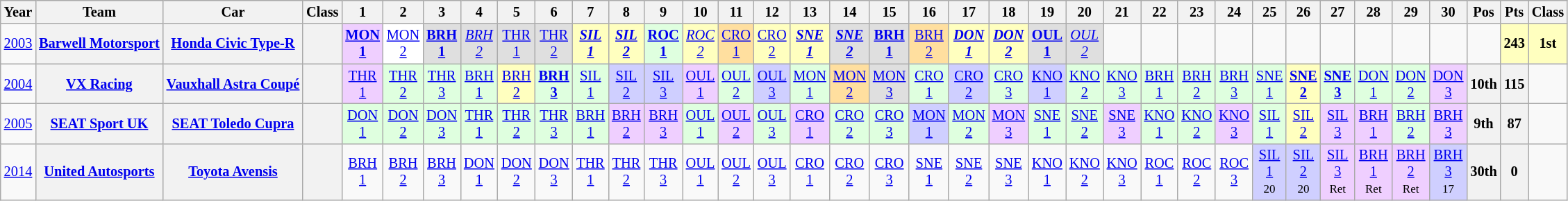<table class="wikitable" style="text-align:center; font-size:85%">
<tr>
<th>Year</th>
<th>Team</th>
<th>Car</th>
<th>Class</th>
<th>1</th>
<th>2</th>
<th>3</th>
<th>4</th>
<th>5</th>
<th>6</th>
<th>7</th>
<th>8</th>
<th>9</th>
<th>10</th>
<th>11</th>
<th>12</th>
<th>13</th>
<th>14</th>
<th>15</th>
<th>16</th>
<th>17</th>
<th>18</th>
<th>19</th>
<th>20</th>
<th>21</th>
<th>22</th>
<th>23</th>
<th>24</th>
<th>25</th>
<th>26</th>
<th>27</th>
<th>28</th>
<th>29</th>
<th>30</th>
<th>Pos</th>
<th>Pts</th>
<th>Class</th>
</tr>
<tr>
<td><a href='#'>2003</a></td>
<th nowrap><a href='#'>Barwell Motorsport</a></th>
<th nowrap><a href='#'>Honda Civic Type-R</a></th>
<th><span></span></th>
<td style="background:#EFCFFF;"><strong><a href='#'>MON<br>1</a></strong><br></td>
<td style="background:#FFFFFF;"><a href='#'>MON<br>2</a><br></td>
<td style="background:#DFDFDF;"><strong><a href='#'>BRH<br>1</a></strong><br></td>
<td style="background:#DFDFDF;"><em><a href='#'>BRH<br>2</a></em><br></td>
<td style="background:#DFDFDF;"><a href='#'>THR<br>1</a><br></td>
<td style="background:#DFDFDF;"><a href='#'>THR<br>2</a><br></td>
<td style="background:#FFFFBF;"><strong><em><a href='#'>SIL<br>1</a></em></strong><br></td>
<td style="background:#FFFFBF;"><strong><em><a href='#'>SIL<br>2</a></em></strong><br></td>
<td style="background:#DFFFDF;"><strong><a href='#'>ROC<br>1</a></strong><br></td>
<td style="background:#FFFFBF;"><em><a href='#'>ROC<br>2</a></em><br></td>
<td style="background:#FFDF9F;"><a href='#'>CRO<br>1</a><br></td>
<td style="background:#FFFFBF;"><a href='#'>CRO<br>2</a><br></td>
<td style="background:#FFFFBF;"><strong><em><a href='#'>SNE<br>1</a></em></strong><br></td>
<td style="background:#DFDFDF;"><strong><em><a href='#'>SNE<br>2</a></em></strong><br></td>
<td style="background:#DFDFDF;"><strong><a href='#'>BRH<br>1</a></strong><br></td>
<td style="background:#FFDF9F;"><a href='#'>BRH<br>2</a><br></td>
<td style="background:#FFFFBF;"><strong><em><a href='#'>DON<br>1</a></em></strong><br></td>
<td style="background:#FFFFBF;"><strong><em><a href='#'>DON<br>2</a></em></strong><br></td>
<td style="background:#DFDFDF;"><strong><a href='#'>OUL<br>1</a></strong><br></td>
<td style="background:#DFDFDF;"><em><a href='#'>OUL<br>2</a></em><br></td>
<td></td>
<td></td>
<td></td>
<td></td>
<td></td>
<td></td>
<td></td>
<td></td>
<td></td>
<td></td>
<td></td>
<td style="background:#FFFFBF;"><strong>243</strong></td>
<td style="background:#FFFFBF;"><strong>1st</strong></td>
</tr>
<tr>
<td><a href='#'>2004</a></td>
<th nowrap><a href='#'>VX Racing</a></th>
<th nowrap><a href='#'>Vauxhall Astra Coupé</a></th>
<th></th>
<td style="background:#EFCFFF;"><a href='#'>THR<br>1</a><br></td>
<td style="background:#DFFFDF;"><a href='#'>THR<br>2</a><br></td>
<td style="background:#DFFFDF;"><a href='#'>THR<br>3</a><br></td>
<td style="background:#DFFFDF;"><a href='#'>BRH<br>1</a><br></td>
<td style="background:#FFFFBF;"><a href='#'>BRH<br>2</a><br></td>
<td style="background:#DFFFDF;"><strong><a href='#'>BRH<br>3</a></strong><br></td>
<td style="background:#DFFFDF;"><a href='#'>SIL<br>1</a><br></td>
<td style="background:#CFCFFF;"><a href='#'>SIL<br>2</a><br></td>
<td style="background:#CFCFFF;"><a href='#'>SIL<br>3</a><br></td>
<td style="background:#EFCFFF;"><a href='#'>OUL<br>1</a><br></td>
<td style="background:#DFFFDF;"><a href='#'>OUL<br>2</a><br></td>
<td style="background:#CFCFFF;"><a href='#'>OUL<br>3</a><br></td>
<td style="background:#DFFFDF;"><a href='#'>MON<br>1</a><br></td>
<td style="background:#FFDF9F;"><a href='#'>MON<br>2</a><br></td>
<td style="background:#DFDFDF;"><a href='#'>MON<br>3</a><br></td>
<td style="background:#DFFFDF;"><a href='#'>CRO<br>1</a><br></td>
<td style="background:#CFCFFF;"><a href='#'>CRO<br>2</a><br></td>
<td style="background:#DFFFDF;"><a href='#'>CRO<br>3</a><br></td>
<td style="background:#CFCFFF;"><a href='#'>KNO<br>1</a><br></td>
<td style="background:#DFFFDF;"><a href='#'>KNO<br>2</a><br></td>
<td style="background:#DFFFDF;"><a href='#'>KNO<br>3</a><br></td>
<td style="background:#DFFFDF;"><a href='#'>BRH<br>1</a><br></td>
<td style="background:#DFFFDF;"><a href='#'>BRH<br>2</a><br></td>
<td style="background:#DFFFDF;"><a href='#'>BRH<br>3</a><br></td>
<td style="background:#DFFFDF;"><a href='#'>SNE<br>1</a><br></td>
<td style="background:#FFFFBF;"><strong><a href='#'>SNE<br>2</a></strong><br></td>
<td style="background:#DFFFDF;"><strong><a href='#'>SNE<br>3</a></strong><br></td>
<td style="background:#DFFFDF;"><a href='#'>DON<br>1</a><br></td>
<td style="background:#DFFFDF;"><a href='#'>DON<br>2</a><br></td>
<td style="background:#EFCFFF;"><a href='#'>DON<br>3</a><br></td>
<th>10th</th>
<th>115</th>
<td></td>
</tr>
<tr>
<td><a href='#'>2005</a></td>
<th nowrap><a href='#'>SEAT Sport UK</a></th>
<th nowrap><a href='#'>SEAT Toledo Cupra</a></th>
<th></th>
<td style="background:#DFFFDF;"><a href='#'>DON<br>1</a><br></td>
<td style="background:#DFFFDF;"><a href='#'>DON<br>2</a><br></td>
<td style="background:#DFFFDF;"><a href='#'>DON<br>3</a><br></td>
<td style="background:#DFFFDF;"><a href='#'>THR<br>1</a><br></td>
<td style="background:#DFFFDF;"><a href='#'>THR<br>2</a><br></td>
<td style="background:#DFFFDF;"><a href='#'>THR<br>3</a><br></td>
<td style="background:#DFFFDF;"><a href='#'>BRH<br>1</a><br></td>
<td style="background:#EFCFFF;"><a href='#'>BRH<br>2</a><br></td>
<td style="background:#EFCFFF;"><a href='#'>BRH<br>3</a><br></td>
<td style="background:#DFFFDF;"><a href='#'>OUL<br>1</a><br></td>
<td style="background:#EFCFFF;"><a href='#'>OUL<br>2</a><br></td>
<td style="background:#DFFFDF;"><a href='#'>OUL<br>3</a><br></td>
<td style="background:#EFCFFF;"><a href='#'>CRO<br>1</a><br></td>
<td style="background:#DFFFDF;"><a href='#'>CRO<br>2</a><br></td>
<td style="background:#DFFFDF;"><a href='#'>CRO<br>3</a><br></td>
<td style="background:#CFCFFF;"><a href='#'>MON<br>1</a><br></td>
<td style="background:#DFFFDF;"><a href='#'>MON<br>2</a><br></td>
<td style="background:#EFCFFF;"><a href='#'>MON<br>3</a><br></td>
<td style="background:#DFFFDF;"><a href='#'>SNE<br>1</a><br></td>
<td style="background:#DFFFDF;"><a href='#'>SNE<br>2</a><br></td>
<td style="background:#EFCFFF;"><a href='#'>SNE<br>3</a><br></td>
<td style="background:#DFFFDF;"><a href='#'>KNO<br>1</a><br></td>
<td style="background:#DFFFDF;"><a href='#'>KNO<br>2</a><br></td>
<td style="background:#EFCFFF;"><a href='#'>KNO<br>3</a><br></td>
<td style="background:#DFFFDF;"><a href='#'>SIL<br>1</a><br></td>
<td style="background:#FFFFBF;"><a href='#'>SIL<br>2</a><br></td>
<td style="background:#EFCFFF;"><a href='#'>SIL<br>3</a><br></td>
<td style="background:#EFCFFF;"><a href='#'>BRH<br>1</a><br></td>
<td style="background:#DFFFDF;"><a href='#'>BRH<br>2</a><br></td>
<td style="background:#EFCFFF;"><a href='#'>BRH<br>3</a><br></td>
<th>9th</th>
<th>87</th>
<td></td>
</tr>
<tr>
<td><a href='#'>2014</a></td>
<th nowrap><a href='#'>United Autosports</a></th>
<th nowrap><a href='#'>Toyota Avensis</a></th>
<th></th>
<td><a href='#'>BRH<br>1</a><br><small></small></td>
<td><a href='#'>BRH<br>2</a><br><small></small></td>
<td><a href='#'>BRH<br>3</a><br><small></small></td>
<td><a href='#'>DON<br>1</a><br><small></small></td>
<td><a href='#'>DON<br>2</a><br><small></small></td>
<td><a href='#'>DON<br>3</a><br><small></small></td>
<td><a href='#'>THR<br>1</a><br><small></small></td>
<td><a href='#'>THR<br>2</a><br><small></small></td>
<td><a href='#'>THR<br>3</a><br><small></small></td>
<td><a href='#'>OUL<br>1</a><br><small></small></td>
<td><a href='#'>OUL<br>2</a><br><small></small></td>
<td><a href='#'>OUL<br>3</a><br><small></small></td>
<td><a href='#'>CRO<br>1</a><br><small></small></td>
<td><a href='#'>CRO<br>2</a><br><small></small></td>
<td><a href='#'>CRO<br>3</a><br><small></small></td>
<td><a href='#'>SNE<br>1</a><br><small></small></td>
<td><a href='#'>SNE<br>2</a><br><small></small></td>
<td><a href='#'>SNE<br>3</a><br><small></small></td>
<td><a href='#'>KNO<br>1</a><br><small></small></td>
<td><a href='#'>KNO<br>2</a><br><small></small></td>
<td><a href='#'>KNO<br>3</a><br><small></small></td>
<td><a href='#'>ROC<br>1</a><br><small></small></td>
<td><a href='#'>ROC<br>2</a><br><small></small></td>
<td><a href='#'>ROC<br>3</a><br><small></small></td>
<td style="background:#CFCFFF;"><a href='#'>SIL<br>1</a><br><small>20</small></td>
<td style="background:#CFCFFF;"><a href='#'>SIL<br>2</a><br><small>20</small></td>
<td style="background:#EFCFFF;"><a href='#'>SIL<br>3</a><br><small>Ret</small></td>
<td style="background:#EFCFFF;"><a href='#'>BRH<br>1</a><br><small>Ret</small></td>
<td style="background:#EFCFFF;"><a href='#'>BRH<br>2</a><br><small>Ret</small></td>
<td style="background:#CFCFFF;"><a href='#'>BRH<br>3</a><br><small>17</small></td>
<th>30th</th>
<th>0</th>
<td></td>
</tr>
</table>
